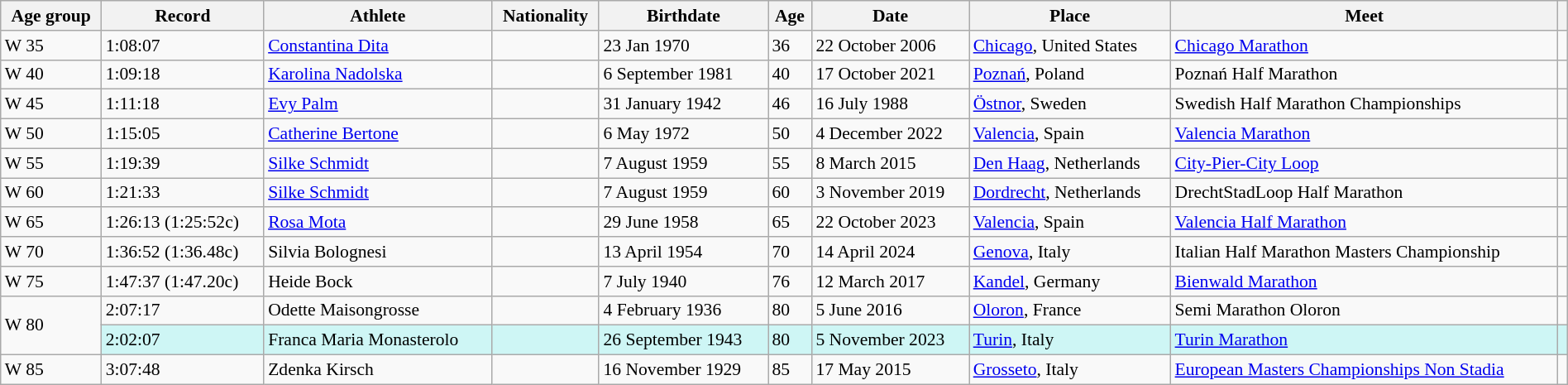<table class="wikitable" style="font-size:90%; width: 100%;">
<tr>
<th>Age group</th>
<th>Record</th>
<th>Athlete</th>
<th>Nationality</th>
<th>Birthdate</th>
<th>Age</th>
<th>Date</th>
<th>Place</th>
<th>Meet</th>
<th></th>
</tr>
<tr>
<td>W 35</td>
<td>1:08:07</td>
<td><a href='#'>Constantina Dita</a></td>
<td></td>
<td>23 Jan 1970</td>
<td>36</td>
<td>22 October 2006</td>
<td><a href='#'>Chicago</a>, United States</td>
<td><a href='#'>Chicago Marathon</a></td>
<td></td>
</tr>
<tr>
<td>W 40</td>
<td>1:09:18</td>
<td><a href='#'>Karolina Nadolska</a></td>
<td></td>
<td>6 September 1981</td>
<td>40</td>
<td>17 October 2021</td>
<td><a href='#'>Poznań</a>, Poland</td>
<td>Poznań Half Marathon</td>
<td></td>
</tr>
<tr>
<td>W 45</td>
<td>1:11:18</td>
<td><a href='#'>Evy Palm</a></td>
<td></td>
<td>31 January 1942</td>
<td>46</td>
<td>16 July 1988</td>
<td><a href='#'>Östnor</a>, Sweden</td>
<td>Swedish Half Marathon Championships</td>
<td></td>
</tr>
<tr>
<td>W 50</td>
<td>1:15:05</td>
<td><a href='#'>Catherine Bertone</a></td>
<td></td>
<td>6 May 1972</td>
<td>50</td>
<td>4 December  2022</td>
<td><a href='#'>Valencia</a>, Spain</td>
<td><a href='#'>Valencia Marathon</a></td>
<td></td>
</tr>
<tr>
<td>W 55</td>
<td>1:19:39</td>
<td><a href='#'>Silke Schmidt</a></td>
<td></td>
<td>7 August 1959</td>
<td>55</td>
<td>8  March 2015</td>
<td><a href='#'>Den Haag</a>, Netherlands</td>
<td><a href='#'>City-Pier-City Loop</a></td>
<td></td>
</tr>
<tr>
<td>W 60</td>
<td>1:21:33</td>
<td><a href='#'>Silke Schmidt</a></td>
<td></td>
<td>7 August 1959</td>
<td>60</td>
<td>3 November 2019</td>
<td><a href='#'>Dordrecht</a>, Netherlands</td>
<td>DrechtStadLoop Half Marathon</td>
<td></td>
</tr>
<tr>
<td>W 65</td>
<td>1:26:13 (1:25:52c)</td>
<td><a href='#'>Rosa Mota</a></td>
<td></td>
<td>29 June 1958</td>
<td>65</td>
<td>22 October 2023</td>
<td><a href='#'>Valencia</a>, Spain</td>
<td><a href='#'>Valencia Half Marathon</a></td>
<td></td>
</tr>
<tr>
<td>W 70</td>
<td>1:36:52 (1:36.48c)</td>
<td>Silvia Bolognesi</td>
<td></td>
<td>13 April 1954</td>
<td>70</td>
<td>14 April 2024</td>
<td><a href='#'>Genova</a>, Italy</td>
<td>Italian Half Marathon Masters Championship</td>
<td></td>
</tr>
<tr>
<td>W 75</td>
<td>1:47:37  (1:47.20c)</td>
<td>Heide Bock</td>
<td></td>
<td>7 July 1940</td>
<td>76</td>
<td>12 March 2017</td>
<td><a href='#'>Kandel</a>, Germany</td>
<td><a href='#'>Bienwald Marathon</a></td>
<td></td>
</tr>
<tr>
<td rowspan=2>W 80</td>
<td>2:07:17</td>
<td>Odette Maisongrosse</td>
<td></td>
<td>4 February 1936</td>
<td>80</td>
<td>5 June 2016</td>
<td><a href='#'>Oloron</a>, France</td>
<td>Semi Marathon Oloron</td>
<td></td>
</tr>
<tr style="background:#cef6f5;">
<td>2:02:07</td>
<td>Franca Maria Monasterolo</td>
<td></td>
<td>26 September 1943</td>
<td>80</td>
<td>5 November 2023</td>
<td><a href='#'>Turin</a>, Italy</td>
<td><a href='#'>Turin Marathon</a></td>
<td></td>
</tr>
<tr>
<td>W 85</td>
<td>3:07:48</td>
<td>Zdenka Kirsch</td>
<td></td>
<td>16 November 1929</td>
<td>85</td>
<td>17 May 2015</td>
<td><a href='#'>Grosseto</a>, Italy</td>
<td><a href='#'>European Masters Championships Non Stadia</a></td>
<td></td>
</tr>
</table>
